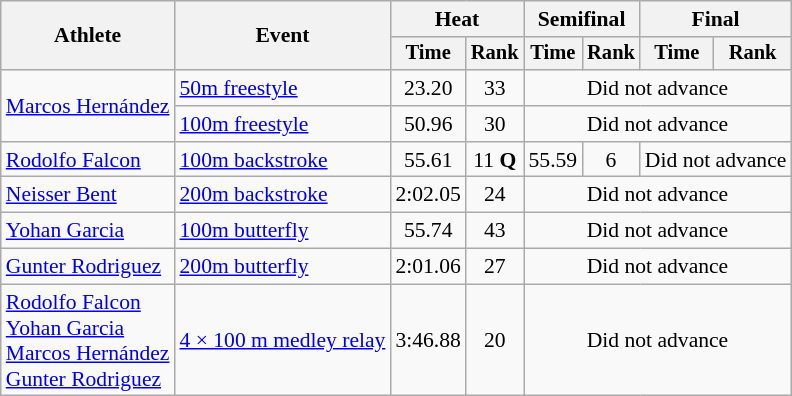<table class=wikitable style="font-size:90%">
<tr>
<th rowspan="2">Athlete</th>
<th rowspan="2">Event</th>
<th colspan="2">Heat</th>
<th colspan="2">Semifinal</th>
<th colspan="2">Final</th>
</tr>
<tr style="font-size:95%">
<th>Time</th>
<th>Rank</th>
<th>Time</th>
<th>Rank</th>
<th>Time</th>
<th>Rank</th>
</tr>
<tr align=center>
<td align=left rowspan=2><a href='#'>Marcos Hernández</a></td>
<td align=left><a href='#'>50m freestyle</a></td>
<td>23.20</td>
<td>33</td>
<td colspan=4>Did not advance</td>
</tr>
<tr align=center>
<td align=left><a href='#'>100m freestyle</a></td>
<td>50.96</td>
<td>30</td>
<td colspan=4>Did not advance</td>
</tr>
<tr align=center>
<td align=left><a href='#'>Rodolfo Falcon</a></td>
<td align=left><a href='#'>100m backstroke</a></td>
<td>55.61</td>
<td>11 <strong>Q</strong></td>
<td>55.59</td>
<td>6</td>
<td colspan=2>Did not advance</td>
</tr>
<tr align=center>
<td align=left><a href='#'>Neisser Bent</a></td>
<td align=left><a href='#'>200m backstroke</a></td>
<td>2:02.05</td>
<td>24</td>
<td colspan=4>Did not advance</td>
</tr>
<tr align=center>
<td align=left><a href='#'>Yohan Garcia</a></td>
<td align=left><a href='#'>100m butterfly</a></td>
<td>55.74</td>
<td>43</td>
<td colspan=4>Did not advance</td>
</tr>
<tr align=center>
<td align=left><a href='#'>Gunter Rodriguez</a></td>
<td align=left><a href='#'>200m butterfly</a></td>
<td>2:01.06</td>
<td>27</td>
<td colspan=4>Did not advance</td>
</tr>
<tr align=center>
<td align=left><a href='#'>Rodolfo Falcon</a><br> <a href='#'>Yohan Garcia</a><br> <a href='#'>Marcos Hernández</a><br> <a href='#'>Gunter Rodriguez</a></td>
<td align=left><a href='#'>4 × 100 m medley relay</a></td>
<td>3:46.88</td>
<td>20</td>
<td colspan=4>Did not advance</td>
</tr>
</table>
